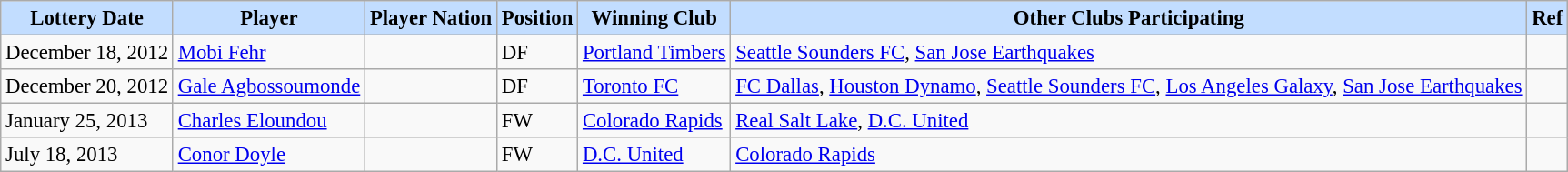<table class="wikitable" style="text-align:left; font-size:95%;">
<tr>
<th style="background:#c2ddff;">Lottery Date</th>
<th style="background:#c2ddff;">Player</th>
<th style="background:#c2ddff;">Player Nation</th>
<th style="background:#c2ddff;">Position</th>
<th style="background:#c2ddff;">Winning Club</th>
<th style="background:#c2ddff;">Other Clubs Participating</th>
<th style="background:#c2ddff;">Ref</th>
</tr>
<tr>
<td>December 18, 2012</td>
<td><a href='#'>Mobi Fehr</a></td>
<td></td>
<td>DF</td>
<td><a href='#'>Portland Timbers</a></td>
<td><a href='#'>Seattle Sounders FC</a>, <a href='#'>San Jose Earthquakes</a></td>
<td></td>
</tr>
<tr>
<td>December 20, 2012</td>
<td><a href='#'>Gale Agbossoumonde</a></td>
<td></td>
<td>DF</td>
<td><a href='#'>Toronto FC</a></td>
<td><a href='#'>FC Dallas</a>, <a href='#'>Houston Dynamo</a>, <a href='#'>Seattle Sounders FC</a>, <a href='#'>Los Angeles Galaxy</a>, <a href='#'>San Jose Earthquakes</a></td>
<td></td>
</tr>
<tr>
<td>January 25, 2013</td>
<td><a href='#'>Charles Eloundou</a></td>
<td></td>
<td>FW</td>
<td><a href='#'>Colorado Rapids</a></td>
<td><a href='#'>Real Salt Lake</a>, <a href='#'>D.C. United</a></td>
<td></td>
</tr>
<tr>
<td>July 18, 2013</td>
<td><a href='#'>Conor Doyle</a></td>
<td></td>
<td>FW</td>
<td><a href='#'>D.C. United</a></td>
<td><a href='#'>Colorado Rapids</a></td>
<td></td>
</tr>
</table>
